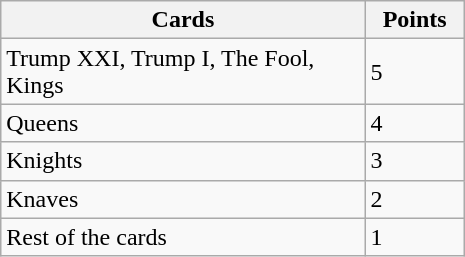<table class="wikitable float-left" width="310">
<tr>
<th width="250">Cards</th>
<th width="60">Points</th>
</tr>
<tr>
<td>Trump XXI, Trump I, The Fool, Kings</td>
<td>5</td>
</tr>
<tr>
<td>Queens</td>
<td>4</td>
</tr>
<tr>
<td>Knights</td>
<td>3</td>
</tr>
<tr>
<td>Knaves</td>
<td>2</td>
</tr>
<tr>
<td>Rest of the cards</td>
<td>1</td>
</tr>
</table>
